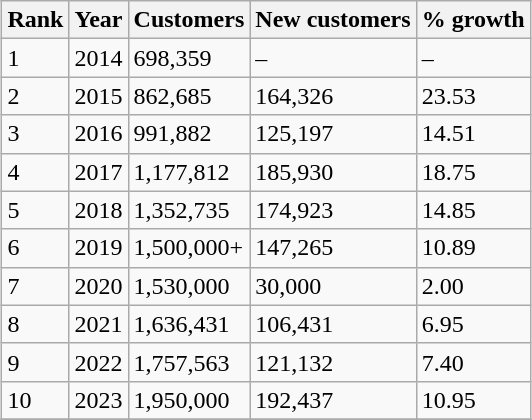<table class="wikitable sortable" style="margin: 0.5em auto">
<tr>
<th>Rank</th>
<th>Year</th>
<th>Customers</th>
<th>New customers</th>
<th>% growth</th>
</tr>
<tr>
<td>1</td>
<td>2014</td>
<td>698,359</td>
<td>–</td>
<td>–</td>
</tr>
<tr>
<td>2</td>
<td>2015</td>
<td>862,685</td>
<td>164,326</td>
<td>23.53</td>
</tr>
<tr>
<td>3</td>
<td>2016</td>
<td>991,882</td>
<td>125,197</td>
<td>14.51</td>
</tr>
<tr>
<td>4</td>
<td>2017</td>
<td>1,177,812</td>
<td>185,930</td>
<td>18.75</td>
</tr>
<tr>
<td>5</td>
<td>2018</td>
<td>1,352,735</td>
<td>174,923</td>
<td>14.85</td>
</tr>
<tr>
<td>6</td>
<td>2019</td>
<td>1,500,000+</td>
<td>147,265</td>
<td>10.89</td>
</tr>
<tr>
<td>7</td>
<td>2020</td>
<td>1,530,000</td>
<td>30,000</td>
<td>2.00</td>
</tr>
<tr>
<td>8</td>
<td>2021</td>
<td>1,636,431</td>
<td>106,431</td>
<td>6.95</td>
</tr>
<tr>
<td>9</td>
<td>2022</td>
<td>1,757,563</td>
<td>121,132</td>
<td>7.40</td>
</tr>
<tr>
<td>10</td>
<td>2023</td>
<td>1,950,000</td>
<td>192,437</td>
<td>10.95</td>
</tr>
<tr>
</tr>
</table>
